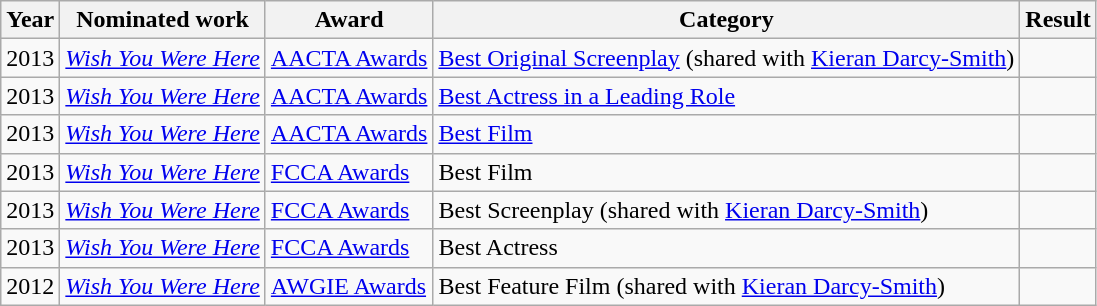<table class="wikitable sortable">
<tr>
<th>Year</th>
<th>Nominated work</th>
<th>Award</th>
<th>Category</th>
<th>Result</th>
</tr>
<tr>
<td>2013</td>
<td><em><a href='#'>Wish You Were Here</a></em></td>
<td><a href='#'>AACTA Awards</a></td>
<td><a href='#'>Best Original Screenplay</a> (shared with <a href='#'>Kieran Darcy-Smith</a>)</td>
<td></td>
</tr>
<tr>
<td>2013</td>
<td><em><a href='#'>Wish You Were Here</a></em></td>
<td><a href='#'>AACTA Awards</a></td>
<td><a href='#'> Best Actress in a Leading Role</a></td>
<td></td>
</tr>
<tr>
<td>2013</td>
<td><em><a href='#'>Wish You Were Here</a></em></td>
<td><a href='#'>AACTA Awards</a></td>
<td><a href='#'>Best Film</a></td>
<td></td>
</tr>
<tr>
<td>2013</td>
<td><em><a href='#'>Wish You Were Here</a></em></td>
<td><a href='#'>FCCA Awards</a></td>
<td>Best Film</td>
<td></td>
</tr>
<tr>
<td>2013</td>
<td><em><a href='#'>Wish You Were Here</a></em></td>
<td><a href='#'>FCCA Awards</a></td>
<td>Best Screenplay (shared with <a href='#'>Kieran Darcy-Smith</a>)</td>
<td></td>
</tr>
<tr>
<td>2013</td>
<td><em><a href='#'>Wish You Were Here</a></em></td>
<td><a href='#'>FCCA Awards</a></td>
<td>Best Actress</td>
<td></td>
</tr>
<tr>
<td>2012</td>
<td><em><a href='#'>Wish You Were Here</a></em></td>
<td><a href='#'>AWGIE Awards</a></td>
<td>Best Feature Film (shared with <a href='#'>Kieran Darcy-Smith</a>)</td>
<td></td>
</tr>
</table>
